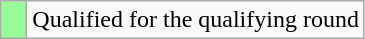<table class="wikitable">
<tr>
<td width=10px bgcolor="#98fb98"></td>
<td>Qualified for the qualifying round</td>
</tr>
</table>
